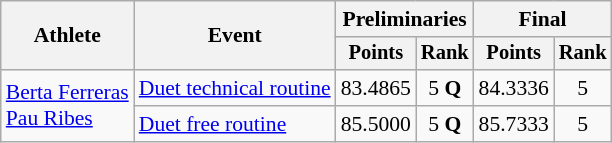<table class=wikitable style="font-size:90%">
<tr>
<th rowspan="2">Athlete</th>
<th rowspan="2">Event</th>
<th colspan="2">Preliminaries</th>
<th colspan="2">Final</th>
</tr>
<tr style="font-size:95%">
<th>Points</th>
<th>Rank</th>
<th>Points</th>
<th>Rank</th>
</tr>
<tr align=center>
<td align=left rowspan=2><a href='#'>Berta Ferreras</a><br><a href='#'>Pau Ribes</a></td>
<td align=left><a href='#'>Duet technical routine</a></td>
<td>83.4865</td>
<td>5 <strong>Q</strong></td>
<td>84.3336</td>
<td>5</td>
</tr>
<tr align=center>
<td align=left><a href='#'>Duet free routine</a></td>
<td>85.5000</td>
<td>5 <strong>Q</strong></td>
<td>85.7333</td>
<td>5</td>
</tr>
</table>
